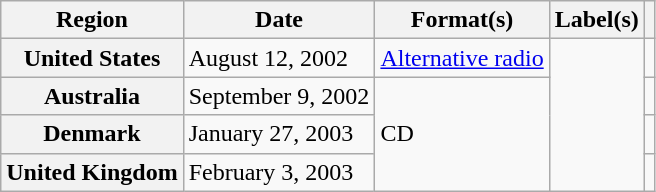<table class="wikitable plainrowheaders">
<tr>
<th scope="col">Region</th>
<th scope="col">Date</th>
<th scope="col">Format(s)</th>
<th scope="col">Label(s)</th>
<th scope="col"></th>
</tr>
<tr>
<th scope="row">United States</th>
<td>August 12, 2002</td>
<td><a href='#'>Alternative radio</a></td>
<td rowspan="4"></td>
<td></td>
</tr>
<tr>
<th scope="row">Australia</th>
<td>September 9, 2002</td>
<td rowspan="3">CD</td>
<td></td>
</tr>
<tr>
<th scope="row">Denmark</th>
<td>January 27, 2003</td>
<td></td>
</tr>
<tr>
<th scope="row">United Kingdom</th>
<td>February 3, 2003</td>
<td></td>
</tr>
</table>
